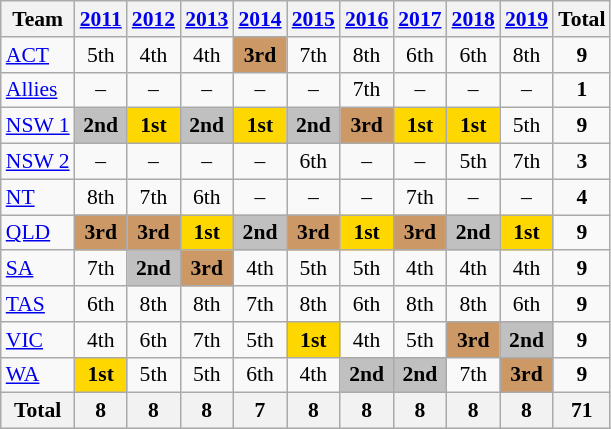<table class=wikitable style="text-align:center; font-size:90%">
<tr>
<th>Team</th>
<th><a href='#'>2011</a></th>
<th><a href='#'>2012</a></th>
<th><a href='#'>2013</a></th>
<th><a href='#'>2014</a></th>
<th><a href='#'>2015</a></th>
<th><a href='#'>2016</a></th>
<th><a href='#'>2017</a></th>
<th><a href='#'>2018</a></th>
<th><a href='#'>2019</a></th>
<th>Total</th>
</tr>
<tr>
<td align=left> <a href='#'>ACT</a></td>
<td>5th</td>
<td>4th</td>
<td>4th</td>
<td bgcolor=#cc9966><strong>3rd</strong></td>
<td>7th</td>
<td>8th</td>
<td>6th</td>
<td>6th</td>
<td>8th</td>
<td><strong>9</strong></td>
</tr>
<tr>
<td align=left> <a href='#'>Allies</a></td>
<td>–</td>
<td>–</td>
<td>–</td>
<td>–</td>
<td>–</td>
<td>7th</td>
<td>–</td>
<td>–</td>
<td>–</td>
<td><strong>1</strong></td>
</tr>
<tr>
<td align=left> <a href='#'>NSW 1</a></td>
<td bgcolor=silver><strong>2nd</strong></td>
<td bgcolor=gold><strong>1st</strong></td>
<td bgcolor=silver><strong>2nd</strong></td>
<td bgcolor=gold><strong>1st</strong></td>
<td bgcolor=silver><strong>2nd</strong></td>
<td bgcolor=#cc9966><strong>3rd</strong></td>
<td bgcolor=gold><strong>1st</strong></td>
<td bgcolor=gold><strong>1st</strong></td>
<td>5th</td>
<td><strong>9</strong></td>
</tr>
<tr>
<td align=left> <a href='#'>NSW 2</a></td>
<td>–</td>
<td>–</td>
<td>–</td>
<td>–</td>
<td>6th</td>
<td>–</td>
<td>–</td>
<td>5th</td>
<td>7th</td>
<td><strong>3</strong></td>
</tr>
<tr>
<td align=left> <a href='#'>NT</a></td>
<td>8th</td>
<td>7th</td>
<td>6th</td>
<td>–</td>
<td>–</td>
<td>–</td>
<td>7th</td>
<td>–</td>
<td>–</td>
<td><strong>4</strong></td>
</tr>
<tr>
<td align=left> <a href='#'>QLD</a></td>
<td bgcolor=#cc9966><strong>3rd</strong></td>
<td bgcolor=#cc9966><strong>3rd</strong></td>
<td bgcolor=gold><strong>1st</strong></td>
<td bgcolor=silver><strong>2nd</strong></td>
<td bgcolor=#cc9966><strong>3rd</strong></td>
<td bgcolor=gold><strong>1st</strong></td>
<td bgcolor=#cc9966><strong>3rd</strong></td>
<td bgcolor=silver><strong>2nd</strong></td>
<td bgcolor=gold><strong>1st</strong></td>
<td><strong>9</strong></td>
</tr>
<tr>
<td align=left> <a href='#'>SA</a></td>
<td>7th</td>
<td bgcolor=silver><strong>2nd</strong></td>
<td bgcolor=#cc9966><strong>3rd</strong></td>
<td>4th</td>
<td>5th</td>
<td>5th</td>
<td>4th</td>
<td>4th</td>
<td>4th</td>
<td><strong>9</strong></td>
</tr>
<tr>
<td align=left> <a href='#'>TAS</a></td>
<td>6th</td>
<td>8th</td>
<td>8th</td>
<td>7th</td>
<td>8th</td>
<td>6th</td>
<td>8th</td>
<td>8th</td>
<td>6th</td>
<td><strong>9</strong></td>
</tr>
<tr>
<td align=left> <a href='#'>VIC</a></td>
<td>4th</td>
<td>6th</td>
<td>7th</td>
<td>5th</td>
<td bgcolor=gold><strong>1st</strong></td>
<td>4th</td>
<td>5th</td>
<td bgcolor=#cc9966><strong>3rd</strong></td>
<td bgcolor=silver><strong>2nd</strong></td>
<td><strong>9</strong></td>
</tr>
<tr>
<td align=left> <a href='#'>WA</a></td>
<td bgcolor=gold><strong>1st</strong></td>
<td>5th</td>
<td>5th</td>
<td>6th</td>
<td>4th</td>
<td bgcolor=silver><strong>2nd</strong></td>
<td bgcolor=silver><strong>2nd</strong></td>
<td>7th</td>
<td bgcolor=#cc9966><strong>3rd</strong></td>
<td><strong>9</strong></td>
</tr>
<tr>
<th>Total</th>
<th><strong>8</strong></th>
<th><strong>8</strong></th>
<th><strong>8</strong></th>
<th><strong>7</strong></th>
<th><strong>8</strong></th>
<th><strong>8</strong></th>
<th><strong>8</strong></th>
<th><strong>8</strong></th>
<th><strong>8</strong></th>
<th><strong>71</strong></th>
</tr>
</table>
